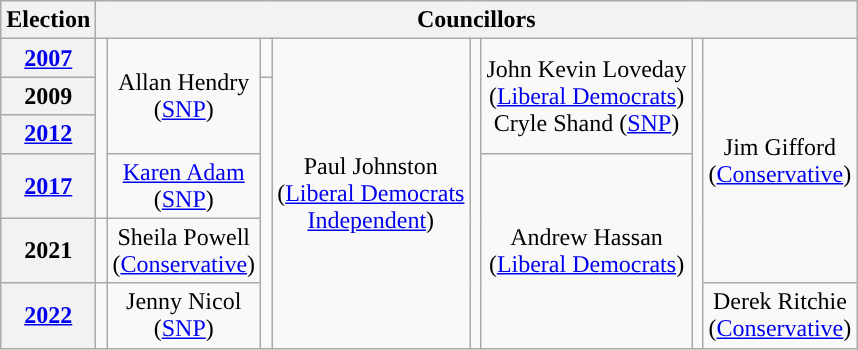<table class="wikitable" style="text-align:center">
<tr>
<th>Election</th>
<th colspan=8>Councillors</th>
</tr>
<tr>
<th><a href='#'>2007</a></th>
<td rowspan=4; style="background-color: "></td>
<td rowspan=3>Allan Hendry<br>(<a href='#'>SNP</a>)</td>
<td rowspan=1; style="background-color: "></td>
<td rowspan=6>Paul Johnston<br>(<a href='#'>Liberal Democrats</a><br><a href='#'>Independent</a>)</td>
<td rowspan=6; style="background-color: "></td>
<td rowspan=3>John Kevin Loveday<br>(<a href='#'>Liberal Democrats</a>)<br>Cryle Shand (<a href='#'>SNP</a>)</td>
<td rowspan=6; style="background-color: "></td>
<td rowspan=5>Jim Gifford<br>(<a href='#'>Conservative</a>)</td>
</tr>
<tr>
<th>2009</th>
<td rowspan=5; style="background-color: "></td>
</tr>
<tr>
<th><a href='#'>2012</a></th>
</tr>
<tr>
<th><a href='#'>2017</a></th>
<td rowspan=1><a href='#'>Karen Adam</a><br>(<a href='#'>SNP</a>)</td>
<td rowspan=3>Andrew Hassan<br>(<a href='#'>Liberal Democrats</a>)</td>
</tr>
<tr>
<th>2021</th>
<td rowspan=1; style="background-color: "></td>
<td rowspan=1>Sheila Powell<br>(<a href='#'>Conservative</a>)</td>
</tr>
<tr>
<th><a href='#'>2022</a></th>
<td rowspan=1; style="background-color: "></td>
<td rowspan=1>Jenny Nicol<br>(<a href='#'>SNP</a>)</td>
<td rowspan=1>Derek Ritchie<br>(<a href='#'>Conservative</a>)</td>
</tr>
</table>
